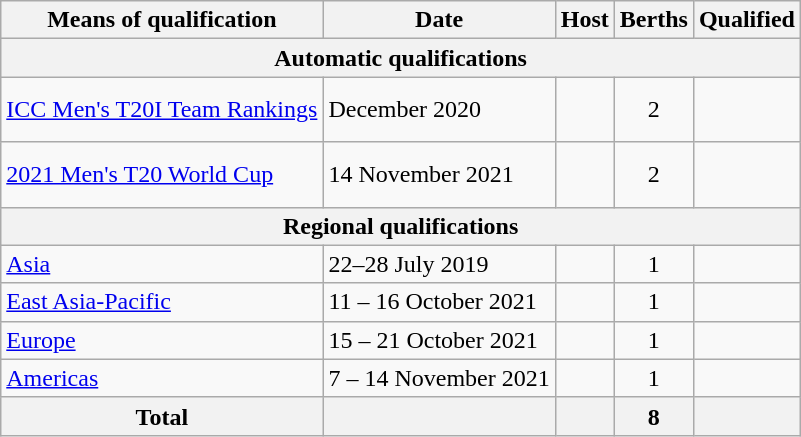<table class="wikitable">
<tr>
<th>Means of qualification</th>
<th>Date</th>
<th>Host</th>
<th>Berths</th>
<th>Qualified</th>
</tr>
<tr>
<th colspan="5">Automatic qualifications</th>
</tr>
<tr>
<td><a href='#'>ICC Men's T20I Team Rankings</a></td>
<td>December 2020</td>
<td></td>
<td style="text-align:center;">2</td>
<td><br><br>
</td>
</tr>
<tr>
<td><a href='#'>2021 Men's T20 World Cup</a></td>
<td>14 November 2021</td>
<td><br></td>
<td style="text-align:center;">2</td>
<td><br><br>
</td>
</tr>
<tr>
<th colspan="5">Regional qualifications</th>
</tr>
<tr>
<td><a href='#'>Asia</a></td>
<td>22–28 July 2019</td>
<td></td>
<td style="text-align:center;">1</td>
<td></td>
</tr>
<tr>
<td><a href='#'>East Asia-Pacific</a></td>
<td>11 – 16 October 2021</td>
<td></td>
<td style="text-align:center;">1</td>
<td></td>
</tr>
<tr>
<td><a href='#'>Europe</a></td>
<td>15 – 21 October 2021</td>
<td></td>
<td style="text-align:center;">1</td>
<td></td>
</tr>
<tr>
<td><a href='#'>Americas</a></td>
<td>7 – 14 November 2021</td>
<td></td>
<td style="text-align:center;">1</td>
<td></td>
</tr>
<tr>
<th>Total</th>
<th></th>
<th></th>
<th>8</th>
<th></th>
</tr>
</table>
